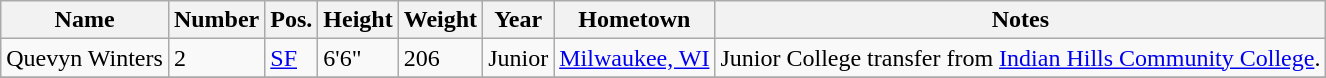<table class="wikitable sortable" border="1">
<tr>
<th>Name</th>
<th>Number</th>
<th>Pos.</th>
<th>Height</th>
<th>Weight</th>
<th>Year</th>
<th>Hometown</th>
<th class="unsortable">Notes</th>
</tr>
<tr>
<td sortname>Quevyn Winters</td>
<td>2</td>
<td><a href='#'>SF</a></td>
<td>6'6"</td>
<td>206</td>
<td>Junior</td>
<td><a href='#'>Milwaukee, WI</a></td>
<td>Junior College transfer from <a href='#'>Indian Hills Community College</a>.</td>
</tr>
<tr>
</tr>
</table>
